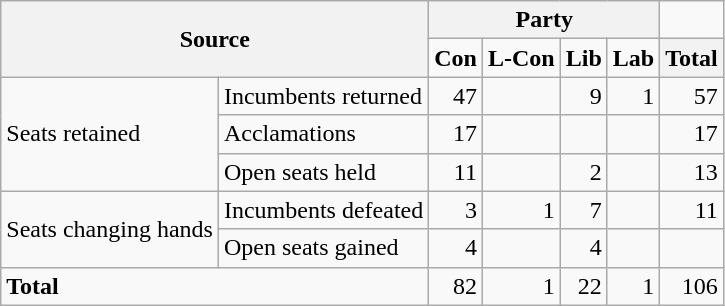<table class="wikitable" style="text-align:right;">
<tr>
<th colspan="2" rowspan="2">Source</th>
<th colspan="4">Party</th>
</tr>
<tr>
<td><strong>Con</strong></td>
<td><strong>L-Con</strong></td>
<td><strong>Lib</strong></td>
<td><strong>Lab</strong></td>
<th>Total</th>
</tr>
<tr>
<td rowspan="3" style="text-align:left;">Seats retained</td>
<td style="text-align:left;">Incumbents returned</td>
<td>47</td>
<td></td>
<td>9</td>
<td>1</td>
<td>57</td>
</tr>
<tr>
<td style="text-align:left;">Acclamations</td>
<td>17</td>
<td></td>
<td></td>
<td></td>
<td>17</td>
</tr>
<tr>
<td style="text-align:left;">Open seats held</td>
<td>11</td>
<td></td>
<td>2</td>
<td></td>
<td>13</td>
</tr>
<tr>
<td rowspan="2" style="text-align:left;">Seats changing hands</td>
<td style="text-align:left;">Incumbents defeated</td>
<td>3</td>
<td>1</td>
<td>7</td>
<td></td>
<td>11</td>
</tr>
<tr>
<td style="text-align:left;">Open seats gained</td>
<td>4</td>
<td></td>
<td>4</td>
<td></td>
<td></td>
</tr>
<tr>
<td colspan="2" style="text-align:left;"><strong>Total</strong></td>
<td>82</td>
<td>1</td>
<td>22</td>
<td>1</td>
<td>106</td>
</tr>
</table>
